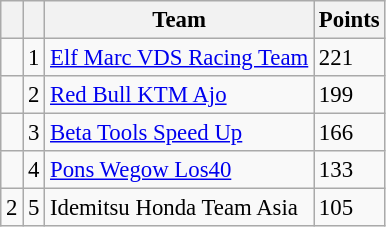<table class="wikitable" style="font-size: 95%;">
<tr>
<th></th>
<th></th>
<th>Team</th>
<th>Points</th>
</tr>
<tr>
<td></td>
<td align=center>1</td>
<td> <a href='#'>Elf Marc VDS Racing Team</a></td>
<td align=left>221</td>
</tr>
<tr>
<td></td>
<td align=center>2</td>
<td> <a href='#'>Red Bull KTM Ajo</a></td>
<td align=left>199</td>
</tr>
<tr>
<td></td>
<td align=center>3</td>
<td> <a href='#'>Beta Tools Speed Up</a></td>
<td align=left>166</td>
</tr>
<tr>
<td></td>
<td align=center>4</td>
<td> <a href='#'>Pons Wegow Los40</a></td>
<td align=left>133</td>
</tr>
<tr>
<td> 2</td>
<td align=center>5</td>
<td> Idemitsu Honda Team Asia</td>
<td align=left>105</td>
</tr>
</table>
